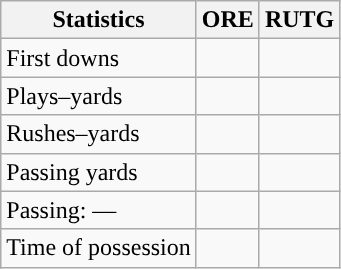<table class="wikitable" style="float:left">
<tr>
<th>Statistics</th>
<th>ORE</th>
<th>RUTG</th>
</tr>
<tr>
<td>First downs</td>
<td></td>
<td></td>
</tr>
<tr>
<td>Plays–yards</td>
<td></td>
<td></td>
</tr>
<tr>
<td>Rushes–yards</td>
<td></td>
<td></td>
</tr>
<tr>
<td>Passing yards</td>
<td></td>
<td></td>
</tr>
<tr>
<td>Passing: ––</td>
<td></td>
<td></td>
</tr>
<tr>
<td>Time of possession</td>
<td></td>
<td></td>
</tr>
</table>
